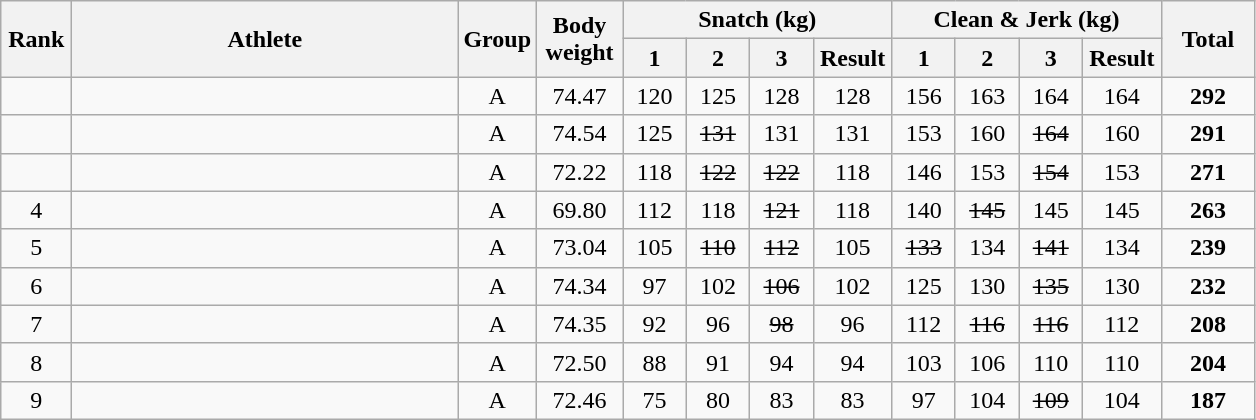<table class = "wikitable" style="text-align:center;">
<tr>
<th rowspan=2 width=40>Rank</th>
<th rowspan=2 width=250>Athlete</th>
<th rowspan=2 width=40>Group</th>
<th rowspan=2 width=50>Body weight</th>
<th colspan=4>Snatch (kg)</th>
<th colspan=4>Clean & Jerk (kg)</th>
<th rowspan=2 width=55>Total</th>
</tr>
<tr>
<th width=35>1</th>
<th width=35>2</th>
<th width=35>3</th>
<th width=45>Result</th>
<th width=35>1</th>
<th width=35>2</th>
<th width=35>3</th>
<th width=45>Result</th>
</tr>
<tr>
<td></td>
<td align=left></td>
<td>A</td>
<td>74.47</td>
<td>120</td>
<td>125</td>
<td>128</td>
<td>128</td>
<td>156</td>
<td>163</td>
<td>164</td>
<td>164</td>
<td><strong>292</strong></td>
</tr>
<tr>
<td></td>
<td align=left></td>
<td>A</td>
<td>74.54</td>
<td>125</td>
<td><s>131</s></td>
<td>131</td>
<td>131</td>
<td>153</td>
<td>160</td>
<td><s>164</s></td>
<td>160</td>
<td><strong>291</strong></td>
</tr>
<tr>
<td></td>
<td align=left></td>
<td>A</td>
<td>72.22</td>
<td>118</td>
<td><s>122</s></td>
<td><s>122</s></td>
<td>118</td>
<td>146</td>
<td>153</td>
<td><s>154</s></td>
<td>153</td>
<td><strong>271</strong></td>
</tr>
<tr>
<td>4</td>
<td align=left></td>
<td>A</td>
<td>69.80</td>
<td>112</td>
<td>118</td>
<td><s>121</s></td>
<td>118</td>
<td>140</td>
<td><s>145</s></td>
<td>145</td>
<td>145</td>
<td><strong>263</strong></td>
</tr>
<tr>
<td>5</td>
<td align=left></td>
<td>A</td>
<td>73.04</td>
<td>105</td>
<td><s>110</s></td>
<td><s>112</s></td>
<td>105</td>
<td><s>133</s></td>
<td>134</td>
<td><s>141</s></td>
<td>134</td>
<td><strong>239</strong></td>
</tr>
<tr>
<td>6</td>
<td align=left></td>
<td>A</td>
<td>74.34</td>
<td>97</td>
<td>102</td>
<td><s>106</s></td>
<td>102</td>
<td>125</td>
<td>130</td>
<td><s>135</s></td>
<td>130</td>
<td><strong>232</strong></td>
</tr>
<tr>
<td>7</td>
<td align=left></td>
<td>A</td>
<td>74.35</td>
<td>92</td>
<td>96</td>
<td><s>98</s></td>
<td>96</td>
<td>112</td>
<td><s>116</s></td>
<td><s>116</s></td>
<td>112</td>
<td><strong>208</strong></td>
</tr>
<tr>
<td>8</td>
<td align=left></td>
<td>A</td>
<td>72.50</td>
<td>88</td>
<td>91</td>
<td>94</td>
<td>94</td>
<td>103</td>
<td>106</td>
<td>110</td>
<td>110</td>
<td><strong>204</strong></td>
</tr>
<tr>
<td>9</td>
<td align=left></td>
<td>A</td>
<td>72.46</td>
<td>75</td>
<td>80</td>
<td>83</td>
<td>83</td>
<td>97</td>
<td>104</td>
<td><s>109</s></td>
<td>104</td>
<td><strong>187</strong></td>
</tr>
</table>
